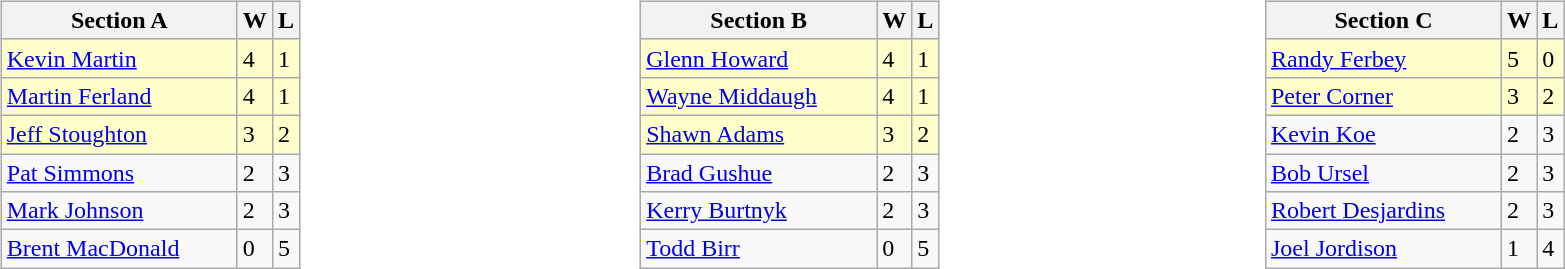<table table>
<tr>
<td valign=top width=10%><br><table class="wikitable">
<tr>
<th width=150>Section A</th>
<th>W</th>
<th>L</th>
</tr>
<tr bgcolor=#ffffcc>
<td> <a href='#'>Kevin Martin</a></td>
<td>4</td>
<td>1</td>
</tr>
<tr bgcolor=#ffffcc>
<td> <a href='#'>Martin Ferland</a></td>
<td>4</td>
<td>1</td>
</tr>
<tr bgcolor=#ffffcc>
<td> <a href='#'>Jeff Stoughton</a></td>
<td>3</td>
<td>2</td>
</tr>
<tr>
<td> <a href='#'>Pat Simmons</a></td>
<td>2</td>
<td>3</td>
</tr>
<tr>
<td> <a href='#'>Mark Johnson</a></td>
<td>2</td>
<td>3</td>
</tr>
<tr>
<td> <a href='#'>Brent MacDonald</a></td>
<td>0</td>
<td>5</td>
</tr>
</table>
</td>
<td valign=top width=10%><br><table class="wikitable">
<tr>
<th width=150>Section B</th>
<th>W</th>
<th>L</th>
</tr>
<tr bgcolor=#ffffcc>
<td> <a href='#'>Glenn Howard</a></td>
<td>4</td>
<td>1</td>
</tr>
<tr bgcolor=#ffffcc>
<td> <a href='#'>Wayne Middaugh</a></td>
<td>4</td>
<td>1</td>
</tr>
<tr bgcolor=#ffffcc>
<td> <a href='#'>Shawn Adams</a></td>
<td>3</td>
<td>2</td>
</tr>
<tr>
<td> <a href='#'>Brad Gushue</a></td>
<td>2</td>
<td>3</td>
</tr>
<tr>
<td> <a href='#'>Kerry Burtnyk</a></td>
<td>2</td>
<td>3</td>
</tr>
<tr>
<td> <a href='#'>Todd Birr</a></td>
<td>0</td>
<td>5</td>
</tr>
</table>
</td>
<td valign=top width=10%><br><table class="wikitable">
<tr>
<th width=150>Section C</th>
<th>W</th>
<th>L</th>
</tr>
<tr bgcolor=#ffffcc>
<td> <a href='#'>Randy Ferbey</a></td>
<td>5</td>
<td>0</td>
</tr>
<tr bgcolor=#ffffcc>
<td> <a href='#'>Peter Corner</a></td>
<td>3</td>
<td>2</td>
</tr>
<tr>
<td> <a href='#'>Kevin Koe</a></td>
<td>2</td>
<td>3</td>
</tr>
<tr>
<td> <a href='#'>Bob Ursel</a></td>
<td>2</td>
<td>3</td>
</tr>
<tr>
<td> <a href='#'>Robert Desjardins</a></td>
<td>2</td>
<td>3</td>
</tr>
<tr>
<td> <a href='#'>Joel Jordison</a></td>
<td>1</td>
<td>4</td>
</tr>
</table>
</td>
</tr>
</table>
